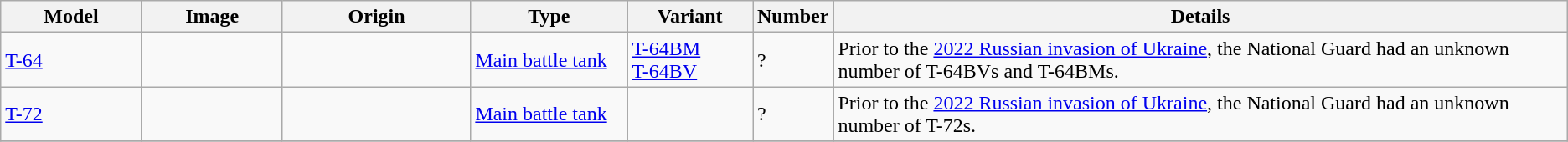<table class="wikitable">
<tr>
<th style="width:9%;">Model</th>
<th style="width:9%;">Image</th>
<th style="width:12%;">Origin</th>
<th style="width:10%;">Type</th>
<th style="width:8%;">Variant</th>
<th style="width:5%;">Number</th>
<th>Details</th>
</tr>
<tr>
<td><a href='#'>T-64</a></td>
<td><br></td>
<td><br></td>
<td><a href='#'>Main battle tank</a></td>
<td><a href='#'>T-64BM</a><br><a href='#'>T-64BV</a></td>
<td>?</td>
<td>Prior to the <a href='#'>2022 Russian invasion of Ukraine</a>, the National Guard had an unknown number of T-64BVs and T-64BMs.</td>
</tr>
<tr>
<td><a href='#'>T-72</a></td>
<td></td>
<td></td>
<td><a href='#'>Main battle tank</a></td>
<td></td>
<td>?</td>
<td>Prior to the <a href='#'>2022 Russian invasion of Ukraine</a>, the National Guard had an unknown number of T-72s.</td>
</tr>
<tr>
</tr>
</table>
